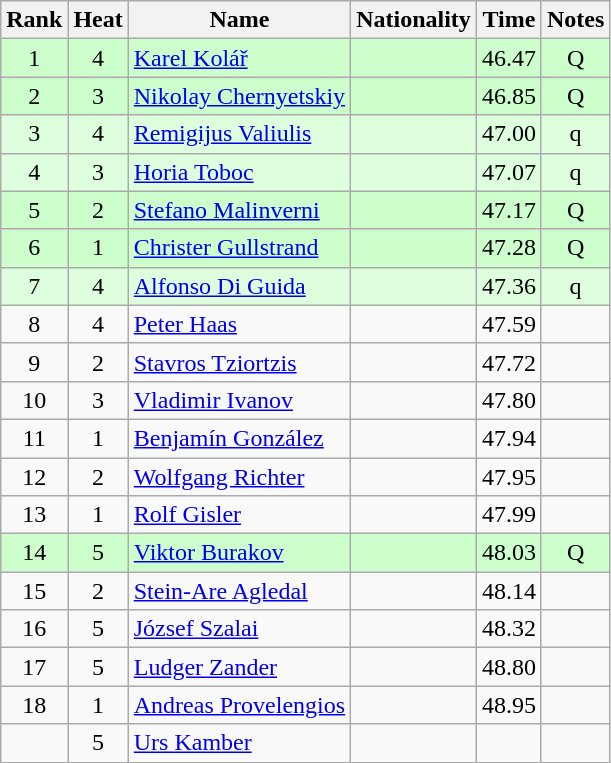<table class="wikitable sortable" style="text-align:center">
<tr>
<th>Rank</th>
<th>Heat</th>
<th>Name</th>
<th>Nationality</th>
<th>Time</th>
<th>Notes</th>
</tr>
<tr bgcolor=ccffcc>
<td>1</td>
<td>4</td>
<td align="left"><a href='#'>Karel Kolář</a></td>
<td align=left></td>
<td>46.47</td>
<td>Q</td>
</tr>
<tr bgcolor=ccffcc>
<td>2</td>
<td>3</td>
<td align="left"><a href='#'>Nikolay Chernyetskiy</a></td>
<td align=left></td>
<td>46.85</td>
<td>Q</td>
</tr>
<tr bgcolor=ddffdd>
<td>3</td>
<td>4</td>
<td align="left"><a href='#'>Remigijus Valiulis</a></td>
<td align=left></td>
<td>47.00</td>
<td>q</td>
</tr>
<tr bgcolor=ddffdd>
<td>4</td>
<td>3</td>
<td align="left"><a href='#'>Horia Toboc</a></td>
<td align=left></td>
<td>47.07</td>
<td>q</td>
</tr>
<tr bgcolor=ccffcc>
<td>5</td>
<td>2</td>
<td align="left"><a href='#'>Stefano Malinverni</a></td>
<td align=left></td>
<td>47.17</td>
<td>Q</td>
</tr>
<tr bgcolor=ccffcc>
<td>6</td>
<td>1</td>
<td align="left"><a href='#'>Christer Gullstrand</a></td>
<td align=left></td>
<td>47.28</td>
<td>Q</td>
</tr>
<tr bgcolor=ddffdd>
<td>7</td>
<td>4</td>
<td align="left"><a href='#'>Alfonso Di Guida</a></td>
<td align=left></td>
<td>47.36</td>
<td>q</td>
</tr>
<tr>
<td>8</td>
<td>4</td>
<td align="left"><a href='#'>Peter Haas</a></td>
<td align=left></td>
<td>47.59</td>
<td></td>
</tr>
<tr>
<td>9</td>
<td>2</td>
<td align="left"><a href='#'>Stavros Tziortzis</a></td>
<td align=left></td>
<td>47.72</td>
<td></td>
</tr>
<tr>
<td>10</td>
<td>3</td>
<td align="left"><a href='#'>Vladimir Ivanov</a></td>
<td align=left></td>
<td>47.80</td>
<td></td>
</tr>
<tr>
<td>11</td>
<td>1</td>
<td align="left"><a href='#'>Benjamín González</a></td>
<td align=left></td>
<td>47.94</td>
<td></td>
</tr>
<tr>
<td>12</td>
<td>2</td>
<td align="left"><a href='#'>Wolfgang Richter</a></td>
<td align=left></td>
<td>47.95</td>
<td></td>
</tr>
<tr>
<td>13</td>
<td>1</td>
<td align="left"><a href='#'>Rolf Gisler</a></td>
<td align=left></td>
<td>47.99</td>
<td></td>
</tr>
<tr bgcolor=ccffcc>
<td>14</td>
<td>5</td>
<td align="left"><a href='#'>Viktor Burakov</a></td>
<td align=left></td>
<td>48.03</td>
<td>Q</td>
</tr>
<tr>
<td>15</td>
<td>2</td>
<td align="left"><a href='#'>Stein-Are Agledal</a></td>
<td align=left></td>
<td>48.14</td>
<td></td>
</tr>
<tr>
<td>16</td>
<td>5</td>
<td align="left"><a href='#'>József Szalai</a></td>
<td align=left></td>
<td>48.32</td>
<td></td>
</tr>
<tr>
<td>17</td>
<td>5</td>
<td align="left"><a href='#'>Ludger Zander</a></td>
<td align=left></td>
<td>48.80</td>
<td></td>
</tr>
<tr>
<td>18</td>
<td>1</td>
<td align="left"><a href='#'>Andreas Provelengios</a></td>
<td align=left></td>
<td>48.95</td>
<td></td>
</tr>
<tr>
<td></td>
<td>5</td>
<td align="left"><a href='#'>Urs Kamber</a></td>
<td align=left></td>
<td></td>
<td></td>
</tr>
</table>
